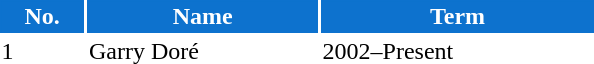<table class="toccolours" style="width:25em">
<tr>
<th style="background:#0D72CE;color:white;border:#0D72CE 1px solid">No.</th>
<th style="background:#0D72CE;color:white;border:#0D72CE 1px solid">Name</th>
<th style="background:#0D72CE;color:white;border:#0D72CE 1px solid">Term</th>
</tr>
<tr>
<td>1</td>
<td> Garry Doré</td>
<td>2002–Present</td>
</tr>
<tr>
</tr>
</table>
